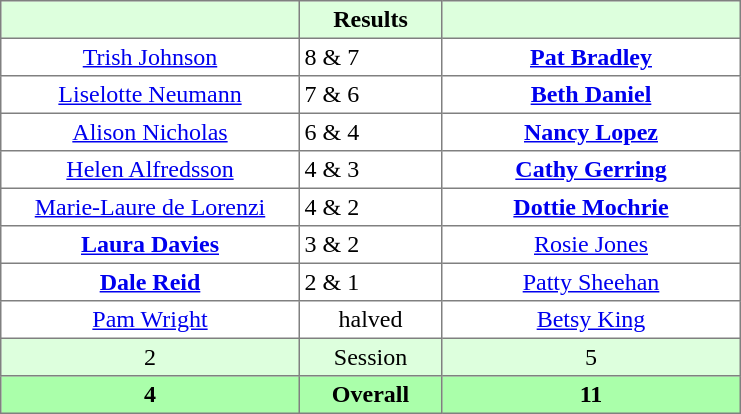<table border="1" cellpadding="3" style="border-collapse:collapse; text-align:center;">
<tr style="background:#dfd;">
<th style="width:12em;"></th>
<th style="width:5.5em;">Results</th>
<th style="width:12em;"></th>
</tr>
<tr>
<td><a href='#'>Trish Johnson</a></td>
<td align=left> 8 & 7</td>
<td><strong><a href='#'>Pat Bradley</a></strong></td>
</tr>
<tr>
<td><a href='#'>Liselotte Neumann</a></td>
<td align=left> 7 & 6</td>
<td><strong><a href='#'>Beth Daniel</a></strong></td>
</tr>
<tr>
<td><a href='#'>Alison Nicholas</a></td>
<td align=left> 6 & 4</td>
<td><strong><a href='#'>Nancy Lopez</a></strong></td>
</tr>
<tr>
<td><a href='#'>Helen Alfredsson</a></td>
<td align=left> 4 & 3</td>
<td><strong><a href='#'>Cathy Gerring</a></strong></td>
</tr>
<tr>
<td><a href='#'>Marie-Laure de Lorenzi</a></td>
<td align=left> 4 & 2</td>
<td><strong><a href='#'>Dottie Mochrie</a></strong></td>
</tr>
<tr>
<td><strong><a href='#'>Laura Davies</a></strong></td>
<td align=left> 3 & 2</td>
<td><a href='#'>Rosie Jones</a></td>
</tr>
<tr>
<td><strong><a href='#'>Dale Reid</a></strong></td>
<td align=left> 2 & 1</td>
<td><a href='#'>Patty Sheehan</a></td>
</tr>
<tr>
<td><a href='#'>Pam Wright</a></td>
<td>halved</td>
<td><a href='#'>Betsy King</a></td>
</tr>
<tr style="background:#dfd;">
<td>2</td>
<td>Session</td>
<td>5</td>
</tr>
<tr style="background:#afa;">
<th>4</th>
<th>Overall</th>
<th>11</th>
</tr>
</table>
